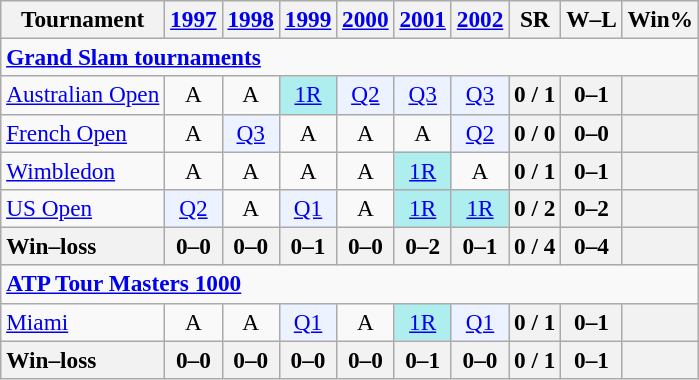<table class=wikitable style=text-align:center;font-size:97%>
<tr>
<th>Tournament</th>
<th><a href='#'>1997</a></th>
<th><a href='#'>1998</a></th>
<th><a href='#'>1999</a></th>
<th><a href='#'>2000</a></th>
<th><a href='#'>2001</a></th>
<th><a href='#'>2002</a></th>
<th>SR</th>
<th>W–L</th>
<th>Win%</th>
</tr>
<tr>
<td colspan=25 style=text-align:left><a href='#'><strong>Grand Slam tournaments</strong></a></td>
</tr>
<tr>
<td align=left><a href='#'>Australian Open</a></td>
<td>A</td>
<td>A</td>
<td bgcolor=afeeee><a href='#'>1R</a></td>
<td bgcolor=ecf2ff><a href='#'>Q2</a></td>
<td bgcolor=ecf2ff><a href='#'>Q3</a></td>
<td bgcolor=ecf2ff><a href='#'>Q3</a></td>
<th>0 / 1</th>
<th>0–1</th>
<th></th>
</tr>
<tr>
<td align=left><a href='#'>French Open</a></td>
<td>A</td>
<td bgcolor=ecf2ff><a href='#'>Q3</a></td>
<td>A</td>
<td>A</td>
<td>A</td>
<td bgcolor=ecf2ff><a href='#'>Q2</a></td>
<th>0 / 0</th>
<th>0–0</th>
<th></th>
</tr>
<tr>
<td align=left><a href='#'>Wimbledon</a></td>
<td>A</td>
<td>A</td>
<td>A</td>
<td>A</td>
<td bgcolor=afeeee><a href='#'>1R</a></td>
<td>A</td>
<th>0 / 1</th>
<th>0–1</th>
<th></th>
</tr>
<tr>
<td align=left><a href='#'>US Open</a></td>
<td bgcolor=ecf2ff><a href='#'>Q2</a></td>
<td>A</td>
<td bgcolor=ecf2ff><a href='#'>Q1</a></td>
<td>A</td>
<td bgcolor=afeeee><a href='#'>1R</a></td>
<td bgcolor=afeeee><a href='#'>1R</a></td>
<th>0 / 2</th>
<th>0–2</th>
<th></th>
</tr>
<tr>
<th style=text-align:left><strong>Win–loss</strong></th>
<th>0–0</th>
<th>0–0</th>
<th>0–1</th>
<th>0–0</th>
<th>0–2</th>
<th>0–1</th>
<th>0 / 4</th>
<th>0–4</th>
<th></th>
</tr>
<tr>
<td colspan=25 style=text-align:left><strong><a href='#'>ATP Tour Masters 1000</a></strong></td>
</tr>
<tr>
<td align=left><a href='#'>Miami</a></td>
<td>A</td>
<td>A</td>
<td bgcolor=ecf2ff><a href='#'>Q1</a></td>
<td>A</td>
<td bgcolor=afeeee><a href='#'>1R</a></td>
<td bgcolor=ecf2ff><a href='#'>Q1</a></td>
<th>0 / 1</th>
<th>0–1</th>
<th></th>
</tr>
<tr>
<th style=text-align:left><strong>Win–loss</strong></th>
<th>0–0</th>
<th>0–0</th>
<th>0–0</th>
<th>0–0</th>
<th>0–1</th>
<th>0–0</th>
<th>0 / 1</th>
<th>0–1</th>
<th></th>
</tr>
</table>
